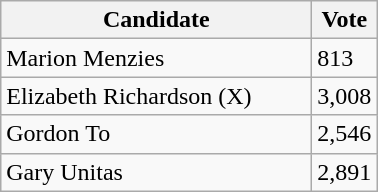<table class="wikitable">
<tr>
<th bgcolor="#DDDDFF" width="200px">Candidate</th>
<th bgcolor="#DDDDFF">Vote</th>
</tr>
<tr>
<td>Marion Menzies</td>
<td>813</td>
</tr>
<tr>
<td>Elizabeth Richardson (X)</td>
<td>3,008</td>
</tr>
<tr>
<td>Gordon To</td>
<td>2,546</td>
</tr>
<tr>
<td>Gary Unitas</td>
<td>2,891</td>
</tr>
</table>
